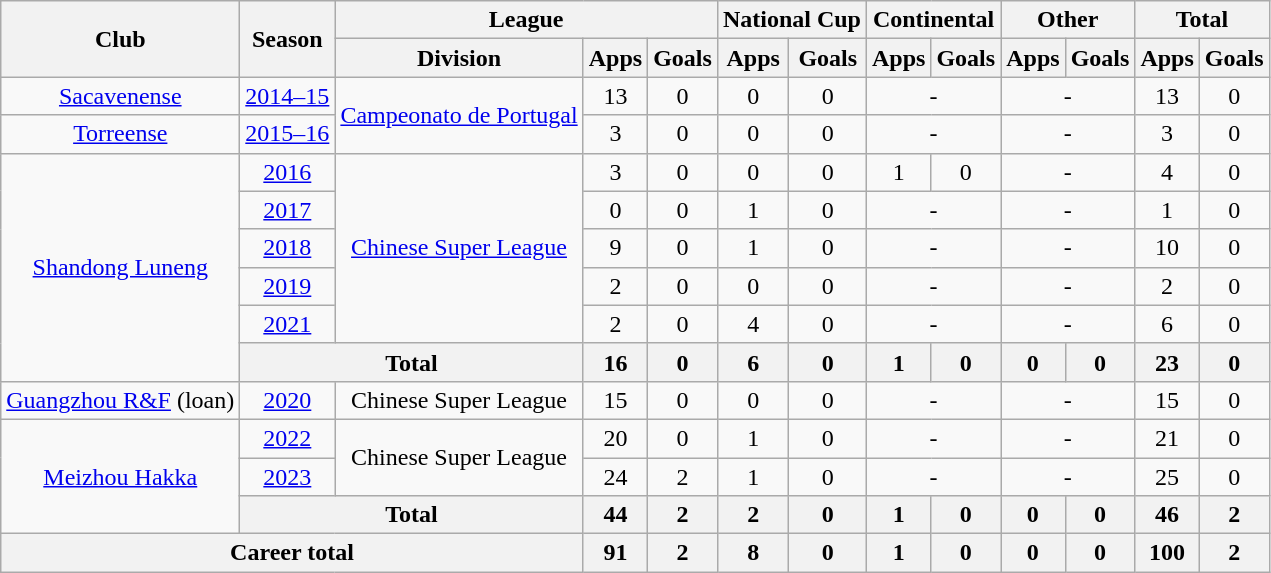<table class="wikitable" style="text-align: center">
<tr>
<th rowspan="2">Club</th>
<th rowspan="2">Season</th>
<th colspan="3">League</th>
<th colspan="2">National Cup</th>
<th colspan="2">Continental</th>
<th colspan="2">Other</th>
<th colspan="2">Total</th>
</tr>
<tr>
<th>Division</th>
<th>Apps</th>
<th>Goals</th>
<th>Apps</th>
<th>Goals</th>
<th>Apps</th>
<th>Goals</th>
<th>Apps</th>
<th>Goals</th>
<th>Apps</th>
<th>Goals</th>
</tr>
<tr>
<td><a href='#'>Sacavenense</a></td>
<td><a href='#'>2014–15</a></td>
<td rowspan="2"><a href='#'>Campeonato de Portugal</a></td>
<td>13</td>
<td>0</td>
<td>0</td>
<td>0</td>
<td colspan="2">-</td>
<td colspan="2">-</td>
<td>13</td>
<td>0</td>
</tr>
<tr>
<td><a href='#'>Torreense</a></td>
<td><a href='#'>2015–16</a></td>
<td>3</td>
<td>0</td>
<td>0</td>
<td>0</td>
<td colspan="2">-</td>
<td colspan="2">-</td>
<td>3</td>
<td>0</td>
</tr>
<tr>
<td rowspan="6"><a href='#'>Shandong Luneng</a></td>
<td><a href='#'>2016</a></td>
<td rowspan=5><a href='#'>Chinese Super League</a></td>
<td>3</td>
<td>0</td>
<td>0</td>
<td>0</td>
<td>1</td>
<td>0</td>
<td colspan="2">-</td>
<td>4</td>
<td>0</td>
</tr>
<tr>
<td><a href='#'>2017</a></td>
<td>0</td>
<td>0</td>
<td>1</td>
<td>0</td>
<td colspan="2">-</td>
<td colspan="2">-</td>
<td>1</td>
<td>0</td>
</tr>
<tr>
<td><a href='#'>2018</a></td>
<td>9</td>
<td>0</td>
<td>1</td>
<td>0</td>
<td colspan="2">-</td>
<td colspan="2">-</td>
<td>10</td>
<td>0</td>
</tr>
<tr>
<td><a href='#'>2019</a></td>
<td>2</td>
<td>0</td>
<td>0</td>
<td>0</td>
<td colspan="2">-</td>
<td colspan="2">-</td>
<td>2</td>
<td>0</td>
</tr>
<tr>
<td><a href='#'>2021</a></td>
<td>2</td>
<td>0</td>
<td>4</td>
<td>0</td>
<td colspan="2">-</td>
<td colspan="2">-</td>
<td>6</td>
<td>0</td>
</tr>
<tr>
<th colspan="2"><strong>Total</strong></th>
<th>16</th>
<th>0</th>
<th>6</th>
<th>0</th>
<th>1</th>
<th>0</th>
<th>0</th>
<th>0</th>
<th>23</th>
<th>0</th>
</tr>
<tr>
<td><a href='#'>Guangzhou R&F</a> (loan)</td>
<td><a href='#'>2020</a></td>
<td>Chinese Super League</td>
<td>15</td>
<td>0</td>
<td>0</td>
<td>0</td>
<td colspan="2">-</td>
<td colspan="2">-</td>
<td>15</td>
<td>0</td>
</tr>
<tr>
<td rowspan=3><a href='#'>Meizhou Hakka</a></td>
<td><a href='#'>2022</a></td>
<td rowspan=2>Chinese Super League</td>
<td>20</td>
<td>0</td>
<td>1</td>
<td>0</td>
<td colspan="2">-</td>
<td colspan="2">-</td>
<td>21</td>
<td>0</td>
</tr>
<tr>
<td><a href='#'>2023</a></td>
<td>24</td>
<td>2</td>
<td>1</td>
<td>0</td>
<td colspan="2">-</td>
<td colspan="2">-</td>
<td>25</td>
<td>0</td>
</tr>
<tr>
<th colspan="2"><strong>Total</strong></th>
<th>44</th>
<th>2</th>
<th>2</th>
<th>0</th>
<th>1</th>
<th>0</th>
<th>0</th>
<th>0</th>
<th>46</th>
<th>2</th>
</tr>
<tr>
<th colspan=3>Career total</th>
<th>91</th>
<th>2</th>
<th>8</th>
<th>0</th>
<th>1</th>
<th>0</th>
<th>0</th>
<th>0</th>
<th>100</th>
<th>2</th>
</tr>
</table>
